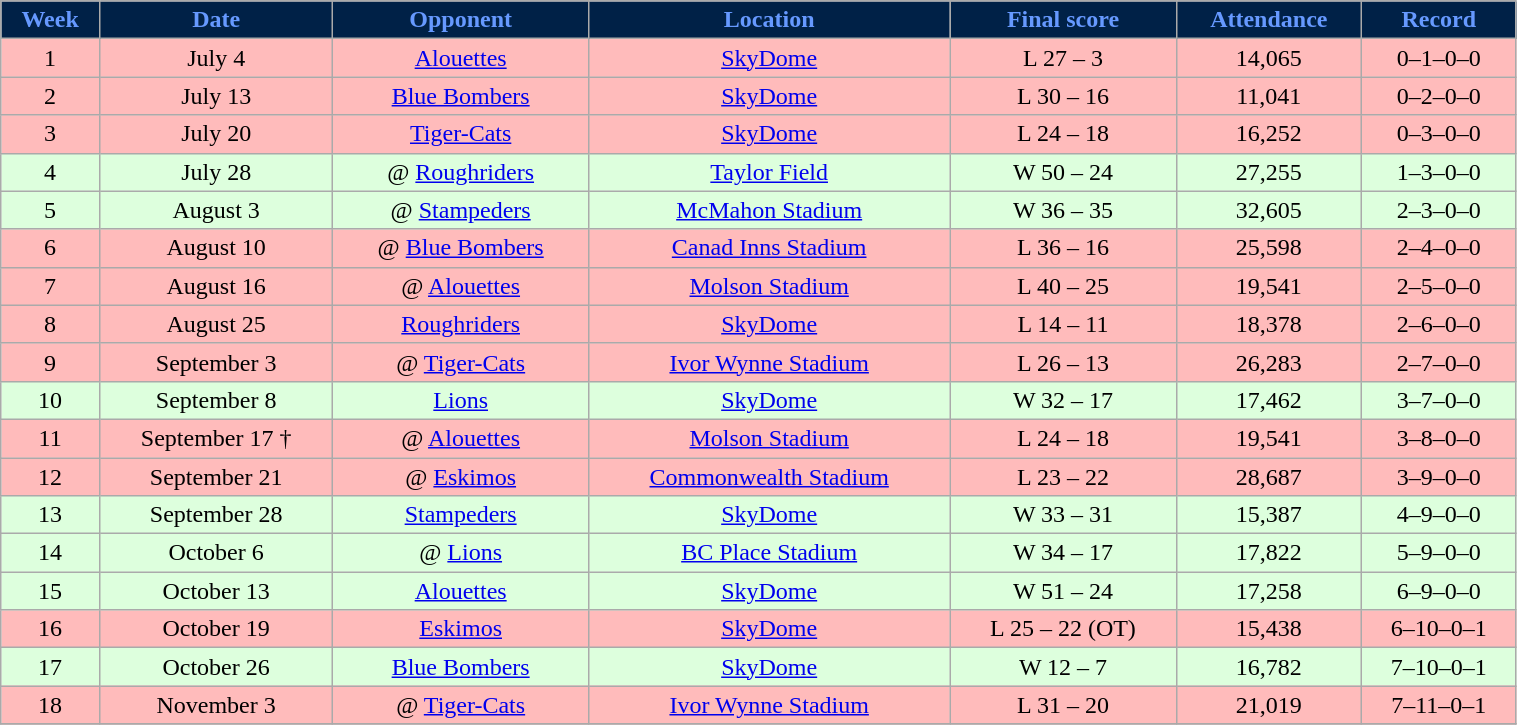<table class="wikitable" width="80%">
<tr align="center"  style="background:#002147;color:#6699FF;">
<td><strong>Week</strong></td>
<td><strong>Date</strong></td>
<td><strong>Opponent</strong></td>
<td><strong>Location</strong></td>
<td><strong>Final score</strong></td>
<td><strong>Attendance</strong></td>
<td><strong>Record</strong></td>
</tr>
<tr align="center" bgcolor="#ffbbbb">
<td>1</td>
<td>July 4</td>
<td><a href='#'>Alouettes</a></td>
<td><a href='#'>SkyDome</a></td>
<td>L 27 – 3</td>
<td>14,065</td>
<td>0–1–0–0</td>
</tr>
<tr align="center" bgcolor="#ffbbbb">
<td>2</td>
<td>July 13</td>
<td><a href='#'>Blue Bombers</a></td>
<td><a href='#'>SkyDome</a></td>
<td>L 30 – 16</td>
<td>11,041</td>
<td>0–2–0–0</td>
</tr>
<tr align="center" bgcolor="#ffbbbb">
<td>3</td>
<td>July 20</td>
<td><a href='#'>Tiger-Cats</a></td>
<td><a href='#'>SkyDome</a></td>
<td>L 24 – 18</td>
<td>16,252</td>
<td>0–3–0–0</td>
</tr>
<tr align="center" bgcolor="#ddffdd">
<td>4</td>
<td>July 28</td>
<td>@ <a href='#'>Roughriders</a></td>
<td><a href='#'>Taylor Field</a></td>
<td>W 50 – 24</td>
<td>27,255</td>
<td>1–3–0–0</td>
</tr>
<tr align="center" bgcolor="#ddffdd">
<td>5</td>
<td>August 3</td>
<td>@ <a href='#'>Stampeders</a></td>
<td><a href='#'>McMahon Stadium</a></td>
<td>W 36 – 35</td>
<td>32,605</td>
<td>2–3–0–0</td>
</tr>
<tr align="center" bgcolor="#ffbbbb">
<td>6</td>
<td>August 10</td>
<td>@ <a href='#'>Blue Bombers</a></td>
<td><a href='#'>Canad Inns Stadium</a></td>
<td>L 36 – 16</td>
<td>25,598</td>
<td>2–4–0–0</td>
</tr>
<tr align="center" bgcolor="#ffbbbb">
<td>7</td>
<td>August 16</td>
<td>@ <a href='#'>Alouettes</a></td>
<td><a href='#'>Molson Stadium</a></td>
<td>L 40 – 25</td>
<td>19,541</td>
<td>2–5–0–0</td>
</tr>
<tr align="center" bgcolor="#ffbbbb">
<td>8</td>
<td>August 25</td>
<td><a href='#'>Roughriders</a></td>
<td><a href='#'>SkyDome</a></td>
<td>L 14 – 11</td>
<td>18,378</td>
<td>2–6–0–0</td>
</tr>
<tr align="center" bgcolor="#ffbbbb">
<td>9</td>
<td>September 3</td>
<td>@ <a href='#'>Tiger-Cats</a></td>
<td><a href='#'>Ivor Wynne Stadium</a></td>
<td>L 26 – 13</td>
<td>26,283</td>
<td>2–7–0–0</td>
</tr>
<tr align="center" bgcolor="#ddffdd">
<td>10</td>
<td>September 8</td>
<td><a href='#'>Lions</a></td>
<td><a href='#'>SkyDome</a></td>
<td>W 32 – 17</td>
<td>17,462</td>
<td>3–7–0–0</td>
</tr>
<tr align="center" bgcolor="#ffbbbb">
<td>11</td>
<td>September 17 †</td>
<td>@ <a href='#'>Alouettes</a></td>
<td><a href='#'>Molson Stadium</a></td>
<td>L 24 – 18</td>
<td>19,541</td>
<td>3–8–0–0</td>
</tr>
<tr align="center" bgcolor="#ffbbbb">
<td>12</td>
<td>September 21</td>
<td>@ <a href='#'>Eskimos</a></td>
<td><a href='#'>Commonwealth Stadium</a></td>
<td>L 23 – 22</td>
<td>28,687</td>
<td>3–9–0–0</td>
</tr>
<tr align="center" bgcolor="#ddffdd">
<td>13</td>
<td>September 28</td>
<td><a href='#'>Stampeders</a></td>
<td><a href='#'>SkyDome</a></td>
<td>W 33 – 31</td>
<td>15,387</td>
<td>4–9–0–0</td>
</tr>
<tr align="center" bgcolor="#ddffdd">
<td>14</td>
<td>October 6</td>
<td>@ <a href='#'>Lions</a></td>
<td><a href='#'>BC Place Stadium</a></td>
<td>W 34 – 17</td>
<td>17,822</td>
<td>5–9–0–0</td>
</tr>
<tr align="center" bgcolor="#ddffdd">
<td>15</td>
<td>October 13</td>
<td><a href='#'>Alouettes</a></td>
<td><a href='#'>SkyDome</a></td>
<td>W 51 – 24</td>
<td>17,258</td>
<td>6–9–0–0</td>
</tr>
<tr align="center" bgcolor="#ffbbbb">
<td>16</td>
<td>October 19</td>
<td><a href='#'>Eskimos</a></td>
<td><a href='#'>SkyDome</a></td>
<td>L 25 – 22 (OT)</td>
<td>15,438</td>
<td>6–10–0–1</td>
</tr>
<tr align="center" bgcolor="#ddffdd">
<td>17</td>
<td>October 26</td>
<td><a href='#'>Blue Bombers</a></td>
<td><a href='#'>SkyDome</a></td>
<td>W 12 – 7</td>
<td>16,782</td>
<td>7–10–0–1</td>
</tr>
<tr align="center" bgcolor="#ffbbbb">
<td>18</td>
<td>November 3</td>
<td>@ <a href='#'>Tiger-Cats</a></td>
<td><a href='#'>Ivor Wynne Stadium</a></td>
<td>L 31 – 20</td>
<td>21,019</td>
<td>7–11–0–1</td>
</tr>
<tr>
</tr>
</table>
